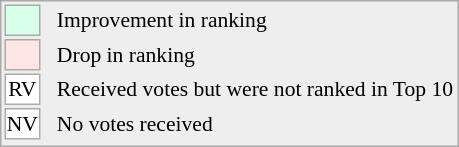<table align="right" style="font-size:90%; border:1px solid #aaaaaa; white-space:nowrap; background:#eeeeee;">
<tr>
<td style="background:#d8ffeb; width:20px; border:1px solid #aaaaaa;"> </td>
<td rowspan="5"> </td>
<td>Improvement in ranking</td>
</tr>
<tr>
<td style="background:#ffe6e6; width:20px; border:1px solid #aaaaaa;"> </td>
<td>Drop in ranking</td>
</tr>
<tr>
<td align="center" style="width:20px; border:1px solid #aaaaaa; background:white;">RV</td>
<td>Received votes but were not ranked in Top 10</td>
</tr>
<tr>
<td align="center" style="width:20px; border:1px solid #aaaaaa; background:white;">NV</td>
<td>No votes received</td>
</tr>
<tr>
</tr>
</table>
